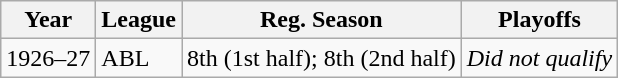<table class="wikitable">
<tr>
<th>Year</th>
<th>League</th>
<th>Reg. Season</th>
<th>Playoffs</th>
</tr>
<tr>
<td>1926–27</td>
<td>ABL</td>
<td>8th (1st half); 8th (2nd half)</td>
<td><em>Did not qualify</em></td>
</tr>
</table>
